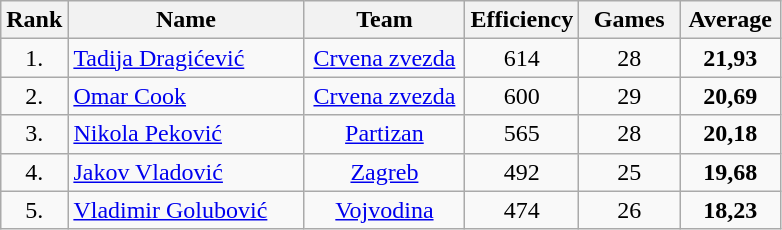<table class="wikitable" style="text-align: center;">
<tr>
<th>Rank</th>
<th width="150">Name</th>
<th width="100">Team</th>
<th width="60">Efficiency</th>
<th width="60">Games</th>
<th width="60">Average</th>
</tr>
<tr>
<td>1.</td>
<td align="left"> <a href='#'>Tadija Dragićević</a></td>
<td><a href='#'>Crvena zvezda</a></td>
<td>614</td>
<td>28</td>
<td><strong>21,93</strong></td>
</tr>
<tr>
<td>2.</td>
<td align="left"> <a href='#'>Omar Cook</a></td>
<td><a href='#'>Crvena zvezda</a></td>
<td>600</td>
<td>29</td>
<td><strong>20,69</strong></td>
</tr>
<tr>
<td>3.</td>
<td align="left"> <a href='#'>Nikola Peković</a></td>
<td><a href='#'>Partizan</a></td>
<td>565</td>
<td>28</td>
<td><strong>20,18</strong></td>
</tr>
<tr>
<td>4.</td>
<td align="left"> <a href='#'>Jakov Vladović</a></td>
<td><a href='#'>Zagreb</a></td>
<td>492</td>
<td>25</td>
<td><strong>19,68</strong></td>
</tr>
<tr>
<td>5.</td>
<td align="left"> <a href='#'>Vladimir Golubović</a></td>
<td><a href='#'>Vojvodina</a></td>
<td>474</td>
<td>26</td>
<td><strong>18,23</strong></td>
</tr>
</table>
